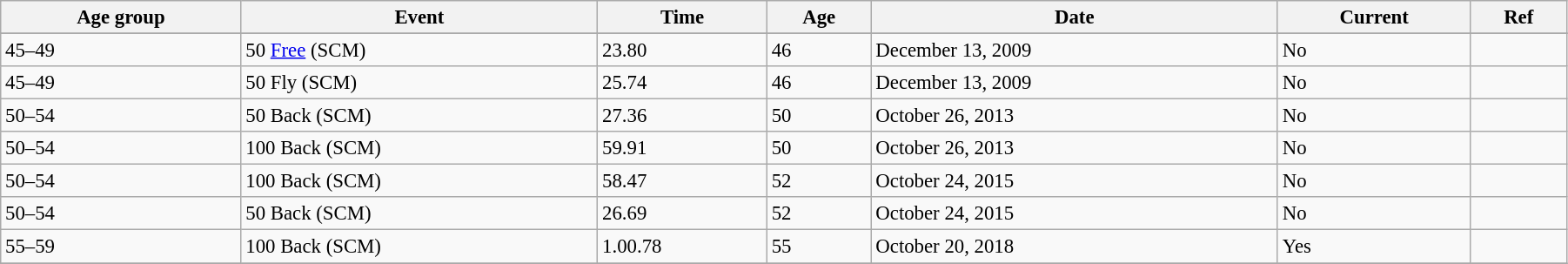<table class="wikitable" style="font-size:95%; width: 95%;">
<tr>
<th>Age group</th>
<th>Event</th>
<th>Time</th>
<th>Age</th>
<th>Date</th>
<th>Current</th>
<th>Ref</th>
</tr>
<tr style="background:#f0f0f0;">
</tr>
<tr>
<td>45–49</td>
<td>50 <a href='#'>Free</a> (SCM)</td>
<td>23.80</td>
<td>46</td>
<td>December 13, 2009</td>
<td>No</td>
<td></td>
</tr>
<tr>
<td>45–49</td>
<td>50 Fly (SCM)</td>
<td>25.74</td>
<td>46</td>
<td>December 13, 2009</td>
<td>No</td>
<td></td>
</tr>
<tr>
<td>50–54</td>
<td>50 Back (SCM)</td>
<td>27.36</td>
<td>50</td>
<td>October 26, 2013</td>
<td>No</td>
<td></td>
</tr>
<tr>
<td>50–54</td>
<td>100 Back (SCM)</td>
<td>59.91</td>
<td>50</td>
<td>October 26, 2013</td>
<td>No</td>
<td></td>
</tr>
<tr>
<td>50–54</td>
<td>100 Back (SCM)</td>
<td>58.47</td>
<td>52</td>
<td>October 24, 2015</td>
<td>No</td>
<td></td>
</tr>
<tr>
<td>50–54</td>
<td>50 Back (SCM)</td>
<td>26.69</td>
<td>52</td>
<td>October 24, 2015</td>
<td>No</td>
<td></td>
</tr>
<tr>
<td>55–59</td>
<td>100 Back (SCM)</td>
<td>1.00.78</td>
<td>55</td>
<td>October 20, 2018</td>
<td>Yes</td>
<td></td>
</tr>
<tr>
</tr>
</table>
